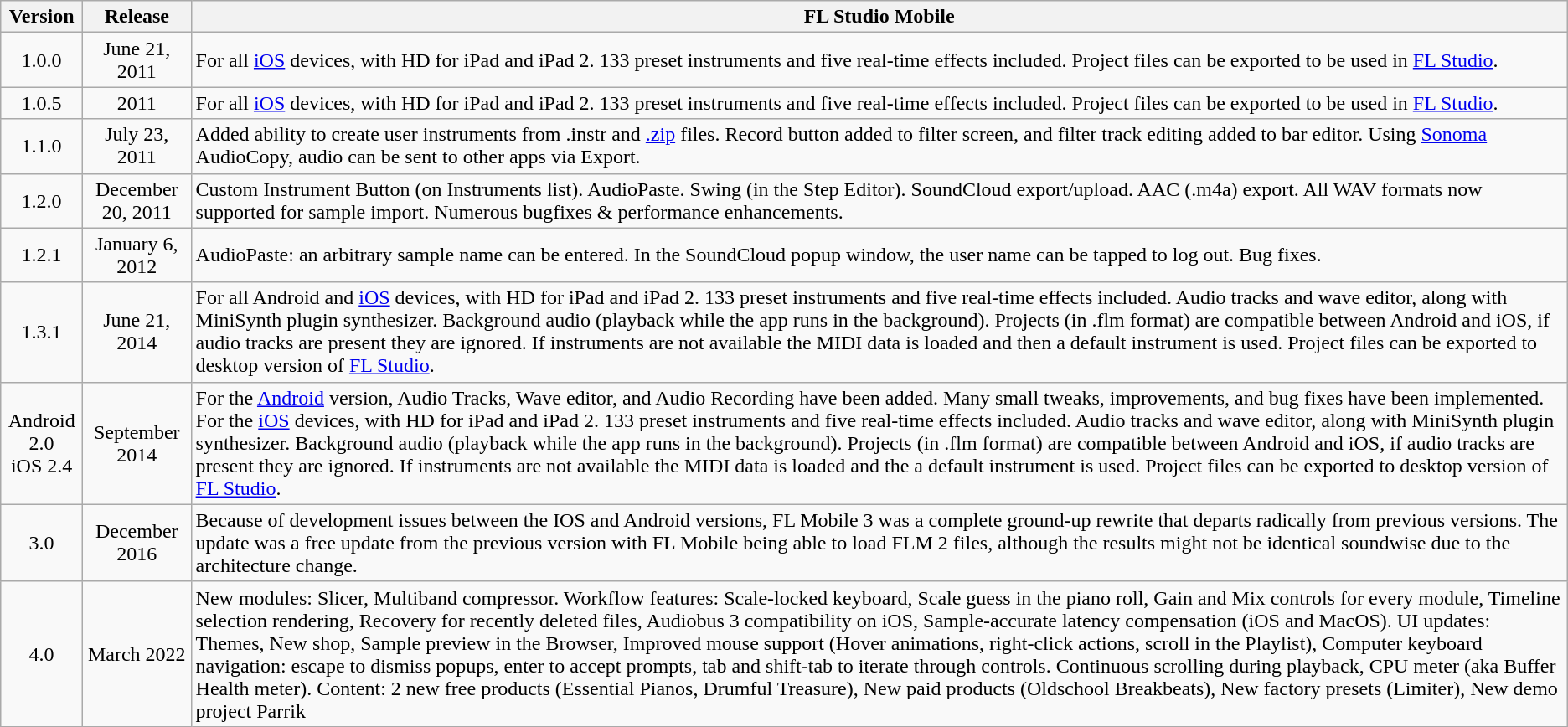<table class="wikitable" style="margin:left;">
<tr>
<th>Version</th>
<th>Release</th>
<th>FL Studio Mobile</th>
</tr>
<tr>
<td style="text-align:center;">1.0.0</td>
<td style="text-align:center;">June 21, 2011</td>
<td>For all <a href='#'>iOS</a> devices, with HD for iPad and iPad 2. 133 preset instruments and five real-time effects included. Project files can be exported to be used in <a href='#'>FL Studio</a>.</td>
</tr>
<tr>
<td style="text-align:center;">1.0.5</td>
<td style="text-align:center;">2011</td>
<td>For all <a href='#'>iOS</a> devices, with HD for iPad and iPad 2. 133 preset instruments and five real-time effects included. Project files can be exported to be used in <a href='#'>FL Studio</a>.</td>
</tr>
<tr>
<td style="text-align:center;">1.1.0</td>
<td style="text-align:center;">July 23, 2011</td>
<td>Added ability to create user instruments from .instr and <a href='#'>.zip</a> files. Record button added to filter screen, and filter track editing added to bar editor. Using <a href='#'>Sonoma</a> AudioCopy, audio can be sent to other apps via Export.</td>
</tr>
<tr>
<td style="text-align:center;">1.2.0</td>
<td style="text-align:center;">December 20, 2011</td>
<td>Custom Instrument Button (on Instruments list). AudioPaste. Swing (in the Step Editor). SoundCloud export/upload. AAC (.m4a) export. All WAV formats now supported for sample import. Numerous bugfixes & performance enhancements.</td>
</tr>
<tr>
<td style="text-align:center;">1.2.1</td>
<td style="text-align:center;">January 6, 2012</td>
<td>AudioPaste: an arbitrary sample name can be entered. In the SoundCloud popup window, the user name can be tapped to log out. Bug fixes.</td>
</tr>
<tr>
<td style="text-align:center;">1.3.1</td>
<td style="text-align:center;">June 21, 2014</td>
<td>For all Android and <a href='#'>iOS</a> devices, with HD for iPad and iPad 2. 133 preset instruments and five real-time effects included. Audio tracks and wave editor, along with MiniSynth plugin synthesizer. Background audio (playback while the app runs in the background). Projects (in .flm format) are compatible between Android and iOS, if audio tracks are present they are ignored. If instruments are not available the MIDI data is loaded and then a default instrument is used.  Project files can be exported to desktop version of <a href='#'>FL Studio</a>.</td>
</tr>
<tr>
<td style="text-align:center;">Android 2.0 <br> iOS 2.4</td>
<td style="text-align:center;">September 2014</td>
<td>For the <a href='#'>Android</a> version, Audio Tracks, Wave editor, and Audio Recording have been added. Many small tweaks, improvements, and bug fixes have been implemented. For the <a href='#'>iOS</a> devices, with HD for iPad and iPad 2. 133 preset instruments and five real-time effects included. Audio tracks and wave editor, along with MiniSynth plugin synthesizer. Background audio (playback while the app runs in the background). Projects (in .flm format) are compatible between Android and iOS, if audio tracks are present they are ignored. If instruments are not available the MIDI data is loaded and the a default instrument is used. Project files can be exported to desktop version of <a href='#'>FL Studio</a>.</td>
</tr>
<tr>
<td style="text-align:center;">3.0</td>
<td style="text-align:center;">December 2016</td>
<td>Because of development issues between the IOS and Android versions, FL Mobile 3 was a complete ground-up rewrite that departs radically from previous versions. The update was a free update from the previous version with FL Mobile being able to load FLM 2 files, although the results might not be identical soundwise due to the architecture change.</td>
</tr>
<tr>
<td style="text-align:center;">4.0</td>
<td style="text-align:center;">March 2022</td>
<td>New modules: Slicer, Multiband compressor. Workflow features: Scale-locked keyboard, Scale guess in the piano roll, Gain and Mix controls for every module, Timeline selection rendering, Recovery for recently deleted files, Audiobus 3 compatibility on iOS, Sample-accurate latency compensation (iOS and MacOS). UI updates: Themes, New shop, Sample preview in the Browser, Improved mouse support (Hover animations, right-click actions, scroll in the Playlist), Computer keyboard navigation: escape to dismiss popups, enter to accept prompts, tab and shift-tab to iterate through controls. Continuous scrolling during playback, CPU meter (aka Buffer Health meter). Content: 2 new free products (Essential Pianos, Drumful Treasure), New paid products (Oldschool Breakbeats), New factory presets (Limiter), New demo project Parrik</td>
</tr>
</table>
